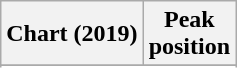<table class="wikitable sortable plainrowheaders" style="text-align:center">
<tr>
<th scope="col">Chart (2019)</th>
<th scope="col">Peak<br>position</th>
</tr>
<tr>
</tr>
<tr>
</tr>
</table>
